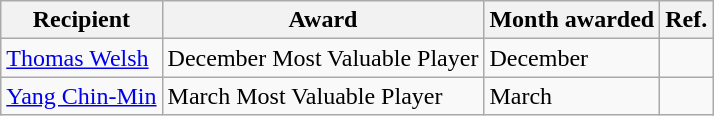<table class="wikitable">
<tr>
<th>Recipient</th>
<th>Award</th>
<th>Month awarded</th>
<th>Ref.</th>
</tr>
<tr>
<td><a href='#'>Thomas Welsh</a></td>
<td>December Most Valuable Player</td>
<td>December</td>
<td></td>
</tr>
<tr>
<td><a href='#'>Yang Chin-Min</a></td>
<td>March Most Valuable Player</td>
<td>March</td>
<td></td>
</tr>
</table>
